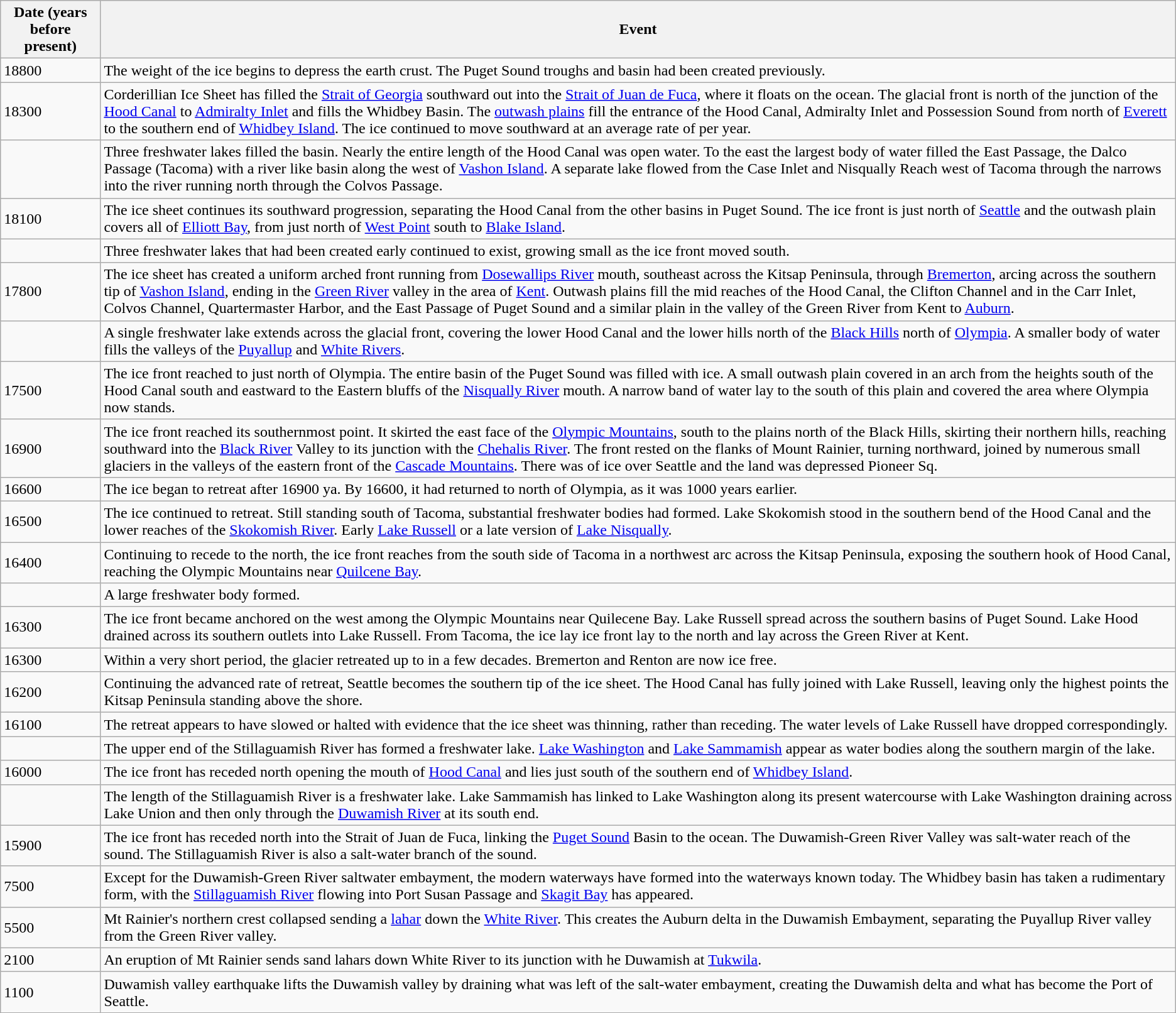<table class="wikitable">
<tr>
<th>Date (years before present)</th>
<th>Event</th>
</tr>
<tr>
<td>18800</td>
<td>The weight of the ice begins to depress the earth crust.  The Puget Sound troughs and basin had been created previously.</td>
</tr>
<tr>
<td>18300</td>
<td>Corderillian Ice Sheet has filled the <a href='#'>Strait of Georgia</a> southward out into the <a href='#'>Strait of Juan de Fuca</a>, where it floats on the ocean.  The glacial front is  north of the junction of the <a href='#'>Hood Canal</a> to <a href='#'>Admiralty Inlet</a> and fills the Whidbey Basin.  The <a href='#'>outwash plains</a> fill the entrance of the Hood Canal, Admiralty Inlet and Possession Sound from north of <a href='#'>Everett</a> to the southern end of <a href='#'>Whidbey Island</a>.  The ice continued to move southward at an average rate of  per year.</td>
</tr>
<tr>
<td></td>
<td>Three freshwater lakes filled the basin.  Nearly the entire length of the Hood Canal was open water.  To the east the largest body of water filled the East Passage, the Dalco Passage (Tacoma) with a river like basin along the west of <a href='#'>Vashon Island</a>.  A separate lake flowed from the Case Inlet and Nisqually Reach west of Tacoma through the narrows into the river running north through the Colvos Passage.</td>
</tr>
<tr>
<td>18100</td>
<td>The ice sheet continues its southward progression, separating the Hood Canal from the other basins in Puget Sound.  The ice front is just north of <a href='#'>Seattle</a> and the outwash plain covers all of <a href='#'>Elliott Bay</a>, from just north of <a href='#'>West Point</a> south to <a href='#'>Blake Island</a>.</td>
</tr>
<tr>
<td></td>
<td>Three freshwater lakes that had been created early continued to exist, growing small as the ice front moved south.</td>
</tr>
<tr>
<td>17800</td>
<td>The ice sheet has created a uniform arched front running from <a href='#'>Dosewallips River</a> mouth, southeast across the Kitsap Peninsula, through <a href='#'>Bremerton</a>, arcing across the southern tip of <a href='#'>Vashon Island</a>, ending in the <a href='#'>Green River</a> valley in the area of <a href='#'>Kent</a>.  Outwash plains fill the mid reaches of the Hood Canal, the Clifton Channel and  in the Carr Inlet, Colvos Channel, Quartermaster Harbor, and the East Passage of Puget Sound and a similar plain in the valley of the Green River from Kent to <a href='#'>Auburn</a>.</td>
</tr>
<tr>
<td></td>
<td>A single freshwater lake extends across the glacial front, covering the lower Hood Canal and the lower hills north of the <a href='#'>Black Hills</a> north of <a href='#'>Olympia</a>.  A smaller body of water fills the valleys of the <a href='#'>Puyallup</a> and <a href='#'>White Rivers</a>.</td>
</tr>
<tr>
<td>17500</td>
<td>The ice front reached to just north of Olympia.  The entire basin of the Puget Sound was filled with ice.  A small outwash plain covered  in an arch from the heights south of the Hood Canal south and eastward to the Eastern bluffs of the <a href='#'>Nisqually River</a> mouth.  A narrow band of water lay to the south of this plain and covered the area where Olympia now stands.</td>
</tr>
<tr>
<td>16900</td>
<td>The ice front reached its southernmost point. It skirted the east face of the <a href='#'>Olympic Mountains</a>, south to the plains north of the Black Hills, skirting their northern hills, reaching southward into the <a href='#'>Black River</a> Valley to its junction with the <a href='#'>Chehalis River</a>.  The front rested on the flanks of Mount Rainier, turning northward, joined by numerous small glaciers in the valleys of the eastern front of the <a href='#'>Cascade Mountains</a>.  There was  of ice over Seattle and the land was depressed  Pioneer Sq.</td>
</tr>
<tr>
<td>16600</td>
<td>The ice began to retreat after 16900 ya.  By 16600, it had returned to north of Olympia, as it was 1000 years earlier.</td>
</tr>
<tr>
<td>16500</td>
<td>The ice continued to retreat.  Still standing south of Tacoma, substantial freshwater bodies had formed.  Lake Skokomish stood in the southern bend of the Hood Canal and the lower reaches of the <a href='#'>Skokomish River</a>. Early <a href='#'>Lake Russell</a> or a late version of <a href='#'>Lake Nisqually</a>.</td>
</tr>
<tr>
<td>16400</td>
<td>Continuing to recede to the north, the ice front reaches from the south side of Tacoma in a northwest arc across the Kitsap Peninsula, exposing the southern hook of Hood Canal, reaching the Olympic Mountains near <a href='#'>Quilcene Bay</a>.</td>
</tr>
<tr>
<td></td>
<td>A large freshwater body formed.</td>
</tr>
<tr>
<td>16300</td>
<td>The ice front became anchored on the west among the Olympic Mountains near Quilecene Bay.  Lake Russell spread across the southern basins of Puget Sound.    Lake Hood drained across its southern outlets into Lake Russell. From Tacoma, the ice lay ice front lay  to the north and lay across the Green River at Kent.</td>
</tr>
<tr>
<td>16300</td>
<td>Within a very short period, the glacier retreated up to  in a few decades.  Bremerton and Renton are now ice free.</td>
</tr>
<tr>
<td>16200</td>
<td>Continuing the advanced rate of retreat, Seattle becomes the southern tip of the ice sheet. The Hood Canal has fully joined with Lake Russell, leaving only the highest points the Kitsap Peninsula standing above the shore.</td>
</tr>
<tr>
<td>16100</td>
<td>The retreat appears to have slowed or halted with evidence that the ice sheet was thinning, rather than receding. The water levels of Lake Russell have dropped correspondingly.</td>
</tr>
<tr>
<td></td>
<td>The upper end of the Stillaguamish River has formed a freshwater lake.  <a href='#'>Lake Washington</a> and <a href='#'>Lake Sammamish</a> appear as water bodies along the southern margin of the lake.</td>
</tr>
<tr>
<td>16000</td>
<td>The ice front has receded north opening the mouth of <a href='#'>Hood Canal</a> and lies just south of the southern end of <a href='#'>Whidbey Island</a>.</td>
</tr>
<tr>
<td></td>
<td>The length of the Stillaguamish River is a freshwater lake.  Lake Sammamish has linked to Lake Washington along its present watercourse with Lake Washington draining across Lake Union and then only through the <a href='#'>Duwamish River</a> at its south end.</td>
</tr>
<tr>
<td>15900</td>
<td>The ice front has receded north into the Strait of Juan de Fuca, linking the <a href='#'>Puget Sound</a> Basin to the ocean.  The Duwamish-Green River Valley was salt-water reach of the sound. The Stillaguamish River is also a salt-water branch of the sound.</td>
</tr>
<tr>
<td>7500</td>
<td>Except for the Duwamish-Green River saltwater embayment, the modern waterways have formed into the waterways known today. The Whidbey basin has taken a rudimentary form, with the <a href='#'>Stillaguamish River</a> flowing into Port Susan Passage and <a href='#'>Skagit Bay</a> has appeared.</td>
</tr>
<tr>
<td>5500</td>
<td>Mt Rainier's northern crest collapsed sending a <a href='#'>lahar</a> down the <a href='#'>White River</a>.  This creates the Auburn delta in the Duwamish Embayment, separating the Puyallup River valley from the Green River valley.</td>
</tr>
<tr>
<td>2100</td>
<td>An eruption of Mt Rainier sends sand lahars down White River to its junction with he Duwamish at <a href='#'>Tukwila</a>.</td>
</tr>
<tr>
<td>1100</td>
<td>Duwamish valley earthquake lifts the Duwamish valley by  draining what was left of the salt-water embayment, creating the Duwamish delta and what has become the Port of Seattle.</td>
</tr>
</table>
